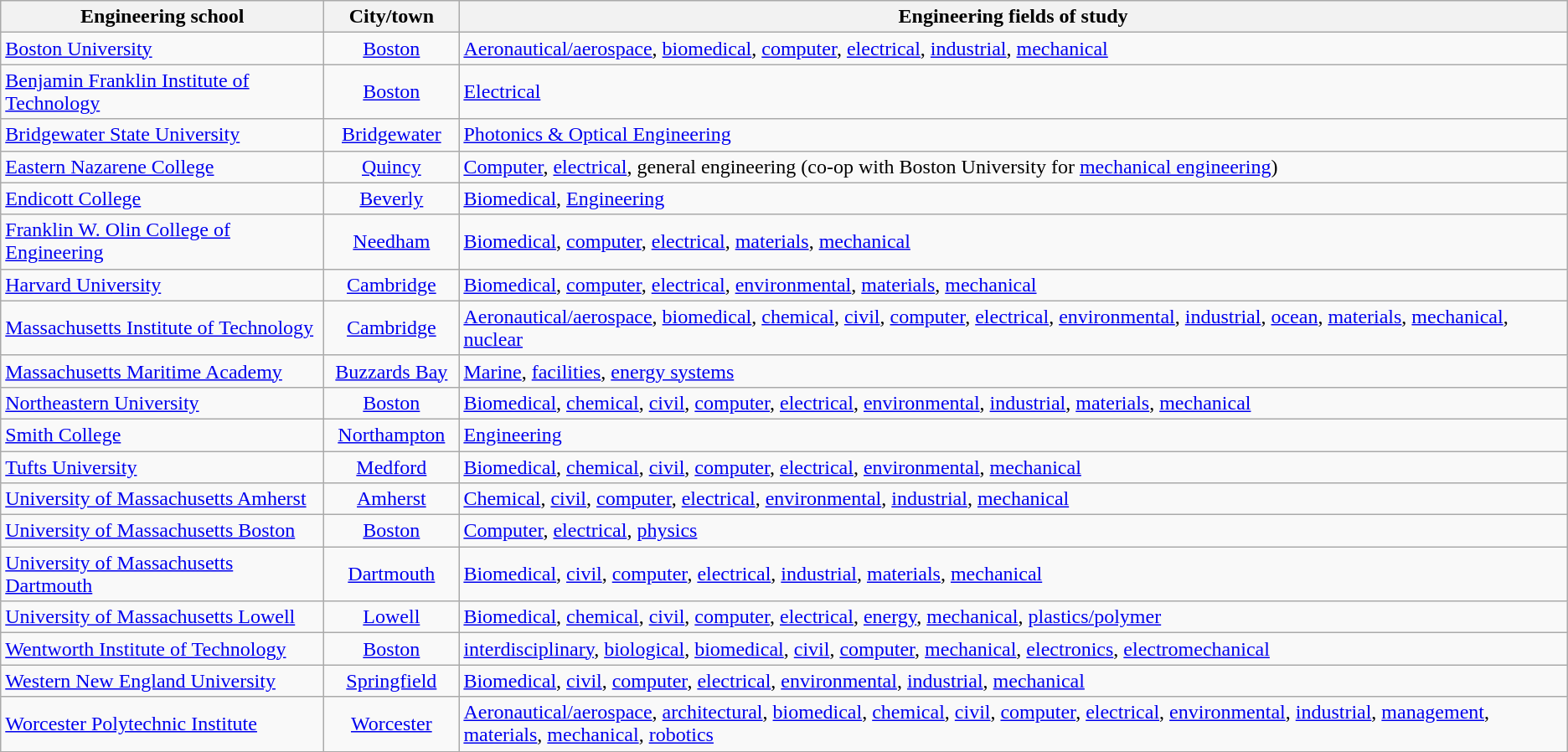<table class="wikitable">
<tr>
<th width=250>Engineering school</th>
<th width = 100>City/town</th>
<th>Engineering fields of study</th>
</tr>
<tr>
<td><a href='#'>Boston University</a></td>
<td style="text-align:center;"><a href='#'>Boston</a></td>
<td><a href='#'>Aeronautical/aerospace</a>, <a href='#'>biomedical</a>, <a href='#'>computer</a>, <a href='#'>electrical</a>, <a href='#'>industrial</a>, <a href='#'>mechanical</a></td>
</tr>
<tr>
<td><a href='#'>Benjamin Franklin Institute of Technology</a></td>
<td style="text-align:center;"><a href='#'>Boston</a></td>
<td><a href='#'>Electrical</a></td>
</tr>
<tr>
<td><a href='#'>Bridgewater State University</a></td>
<td style="text-align:center;"><a href='#'>Bridgewater</a></td>
<td><a href='#'>Photonics & Optical Engineering</a></td>
</tr>
<tr>
<td><a href='#'>Eastern Nazarene College</a></td>
<td style="text-align:center;"><a href='#'>Quincy</a></td>
<td><a href='#'>Computer</a>, <a href='#'>electrical</a>, general engineering (co-op with Boston University for <a href='#'>mechanical engineering</a>)</td>
</tr>
<tr>
<td><a href='#'>Endicott College</a></td>
<td style="text-align:center;"><a href='#'>Beverly</a></td>
<td><a href='#'>Biomedical</a>, <a href='#'>Engineering</a></td>
</tr>
<tr>
<td><a href='#'>Franklin W. Olin College of Engineering</a></td>
<td style="text-align:center;"><a href='#'>Needham</a></td>
<td><a href='#'>Biomedical</a>, <a href='#'>computer</a>, <a href='#'>electrical</a>, <a href='#'>materials</a>, <a href='#'>mechanical</a></td>
</tr>
<tr>
<td><a href='#'>Harvard University</a></td>
<td style="text-align:center;"><a href='#'>Cambridge</a></td>
<td><a href='#'>Biomedical</a>, <a href='#'>computer</a>, <a href='#'>electrical</a>, <a href='#'>environmental</a>, <a href='#'>materials</a>, <a href='#'>mechanical</a></td>
</tr>
<tr>
<td><a href='#'>Massachusetts Institute of Technology</a></td>
<td style="text-align:center;"><a href='#'>Cambridge</a></td>
<td><a href='#'>Aeronautical/aerospace</a>, <a href='#'>biomedical</a>, <a href='#'>chemical</a>, <a href='#'>civil</a>, <a href='#'>computer</a>, <a href='#'>electrical</a>, <a href='#'>environmental</a>, <a href='#'>industrial</a>, <a href='#'>ocean</a>, <a href='#'>materials</a>, <a href='#'>mechanical</a>, <a href='#'>nuclear</a></td>
</tr>
<tr>
<td><a href='#'>Massachusetts Maritime Academy</a></td>
<td style="text-align:center;"><a href='#'>Buzzards Bay</a></td>
<td><a href='#'>Marine</a>, <a href='#'>facilities</a>, <a href='#'>energy systems</a></td>
</tr>
<tr>
<td><a href='#'>Northeastern University</a></td>
<td style="text-align:center;"><a href='#'>Boston</a></td>
<td><a href='#'>Biomedical</a>, <a href='#'>chemical</a>, <a href='#'>civil</a>, <a href='#'>computer</a>, <a href='#'>electrical</a>, <a href='#'>environmental</a>, <a href='#'>industrial</a>, <a href='#'>materials</a>, <a href='#'>mechanical</a></td>
</tr>
<tr>
<td><a href='#'>Smith College</a></td>
<td style="text-align:center;"><a href='#'>Northampton</a></td>
<td><a href='#'>Engineering</a></td>
</tr>
<tr>
<td><a href='#'>Tufts University</a></td>
<td style="text-align:center;"><a href='#'>Medford</a></td>
<td><a href='#'>Biomedical</a>, <a href='#'>chemical</a>, <a href='#'>civil</a>, <a href='#'>computer</a>, <a href='#'>electrical</a>, <a href='#'>environmental</a>, <a href='#'>mechanical</a></td>
</tr>
<tr>
<td><a href='#'>University of Massachusetts Amherst</a></td>
<td style="text-align:center;"><a href='#'>Amherst</a></td>
<td><a href='#'>Chemical</a>, <a href='#'>civil</a>, <a href='#'>computer</a>, <a href='#'>electrical</a>, <a href='#'>environmental</a>, <a href='#'>industrial</a>, <a href='#'>mechanical</a></td>
</tr>
<tr>
<td><a href='#'>University of Massachusetts Boston</a></td>
<td style="text-align:center;"><a href='#'>Boston</a></td>
<td><a href='#'>Computer</a>, <a href='#'>electrical</a>, <a href='#'>physics</a></td>
</tr>
<tr>
<td><a href='#'>University of Massachusetts Dartmouth</a></td>
<td style="text-align:center;"><a href='#'>Dartmouth</a></td>
<td><a href='#'>Biomedical</a>, <a href='#'>civil</a>, <a href='#'>computer</a>, <a href='#'>electrical</a>, <a href='#'>industrial</a>, <a href='#'>materials</a>, <a href='#'>mechanical</a></td>
</tr>
<tr>
<td><a href='#'>University of Massachusetts Lowell</a></td>
<td style="text-align:center;"><a href='#'>Lowell</a></td>
<td><a href='#'>Biomedical</a>, <a href='#'>chemical</a>, <a href='#'>civil</a>, <a href='#'>computer</a>, <a href='#'>electrical</a>, <a href='#'>energy</a>, <a href='#'>mechanical</a>, <a href='#'>plastics/polymer</a></td>
</tr>
<tr>
<td><a href='#'>Wentworth Institute of Technology</a></td>
<td style="text-align:center;"><a href='#'>Boston</a></td>
<td><a href='#'>interdisciplinary</a>, <a href='#'>biological</a>, <a href='#'>biomedical</a>, <a href='#'>civil</a>, <a href='#'>computer</a>, <a href='#'>mechanical</a>, <a href='#'>electronics</a>, <a href='#'>electromechanical</a></td>
</tr>
<tr>
<td><a href='#'>Western New England University</a></td>
<td style="text-align:center;"><a href='#'>Springfield</a></td>
<td><a href='#'>Biomedical</a>, <a href='#'>civil</a>, <a href='#'>computer</a>, <a href='#'>electrical</a>, <a href='#'>environmental</a>, <a href='#'>industrial</a>, <a href='#'>mechanical</a></td>
</tr>
<tr>
<td><a href='#'>Worcester Polytechnic Institute</a></td>
<td style="text-align:center;"><a href='#'>Worcester</a></td>
<td><a href='#'>Aeronautical/aerospace</a>, <a href='#'>architectural</a>, <a href='#'>biomedical</a>, <a href='#'>chemical</a>, <a href='#'>civil</a>, <a href='#'>computer</a>, <a href='#'>electrical</a>, <a href='#'>environmental</a>, <a href='#'>industrial</a>, <a href='#'>management</a>, <a href='#'>materials</a>, <a href='#'>mechanical</a>, <a href='#'>robotics</a></td>
</tr>
</table>
